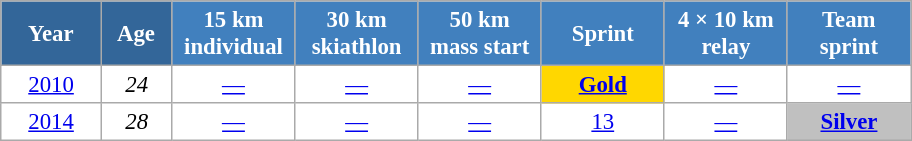<table class="wikitable" style="font-size:95%; text-align:center; border:grey solid 1px; border-collapse:collapse; background:#ffffff;">
<tr>
<th style="background-color:#369; color:white; width:60px;"> Year </th>
<th style="background-color:#369; color:white; width:40px;"> Age </th>
<th style="background-color:#4180be; color:white; width:75px;"> 15 km <br> individual </th>
<th style="background-color:#4180be; color:white; width:75px;"> 30 km <br> skiathlon </th>
<th style="background-color:#4180be; color:white; width:75px;"> 50 km <br> mass start </th>
<th style="background-color:#4180be; color:white; width:75px;"> Sprint </th>
<th style="background-color:#4180be; color:white; width:75px;"> 4 × 10 km <br> relay </th>
<th style="background-color:#4180be; color:white; width:75px;"> Team <br> sprint </th>
</tr>
<tr>
<td><a href='#'>2010</a></td>
<td><em>24</em></td>
<td><a href='#'>—</a></td>
<td><a href='#'>—</a></td>
<td><a href='#'>—</a></td>
<td style="background:gold;"><a href='#'><strong>Gold</strong></a></td>
<td><a href='#'>—</a></td>
<td><a href='#'>—</a></td>
</tr>
<tr>
<td><a href='#'>2014</a></td>
<td><em>28</em></td>
<td><a href='#'>—</a></td>
<td><a href='#'>—</a></td>
<td><a href='#'>—</a></td>
<td><a href='#'>13</a></td>
<td><a href='#'>—</a></td>
<td style="background:silver;"><a href='#'><strong>Silver</strong></a></td>
</tr>
</table>
